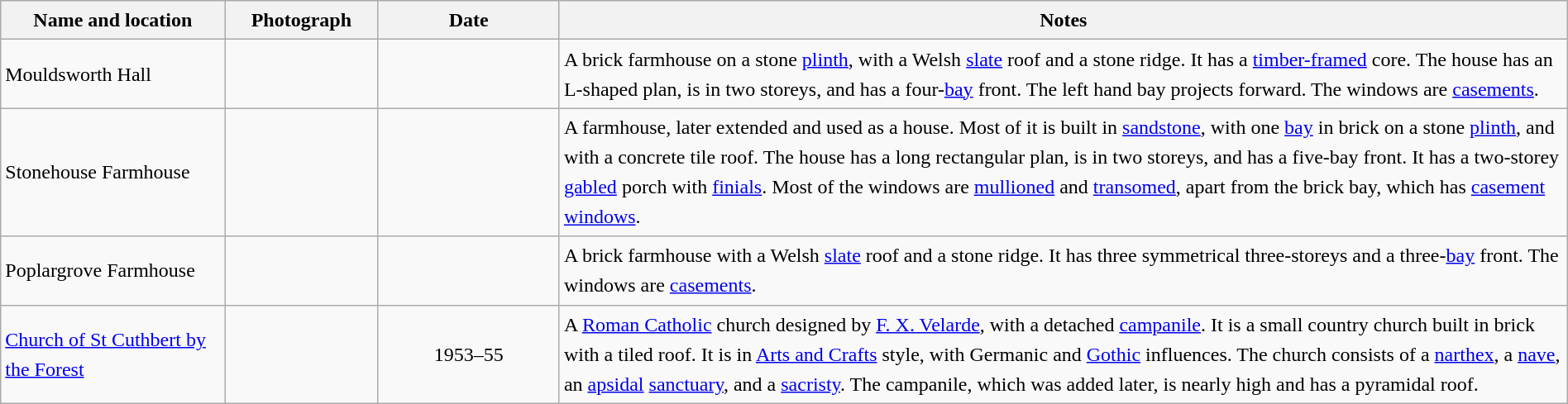<table class="wikitable sortable plainrowheaders" style="width:100%;border:0px;text-align:left;line-height:150%;">
<tr>
<th scope="col" style="width:150px">Name and location</th>
<th scope="col" style="width:100px" class="unsortable">Photograph</th>
<th scope="col" style="width:120px">Date</th>
<th scope="col" style="width:700px" class="unsortable">Notes</th>
</tr>
<tr>
<td>Mouldsworth Hall<br><small></small></td>
<td></td>
<td align="center"></td>
<td>A brick farmhouse on a stone <a href='#'>plinth</a>, with a Welsh <a href='#'>slate</a> roof and a stone ridge. It has a <a href='#'>timber-framed</a> core. The house has an L-shaped plan, is in two storeys, and has a four-<a href='#'>bay</a> front. The left hand bay projects forward. The windows are <a href='#'>casements</a>.</td>
</tr>
<tr>
<td>Stonehouse Farmhouse<br><small></small></td>
<td></td>
<td align="center"></td>
<td>A farmhouse, later extended and used as a house. Most of it is built in <a href='#'>sandstone</a>, with one <a href='#'>bay</a> in brick on a stone <a href='#'>plinth</a>, and with a concrete tile roof. The house has a long rectangular plan, is in two storeys, and has a five-bay front. It has a two-storey <a href='#'>gabled</a> porch with <a href='#'>finials</a>. Most of the windows are <a href='#'>mullioned</a> and <a href='#'>transomed</a>, apart from the brick bay, which has <a href='#'>casement windows</a>.</td>
</tr>
<tr>
<td>Poplargrove Farmhouse<br><small></small></td>
<td></td>
<td align="center"></td>
<td>A brick farmhouse with a Welsh <a href='#'>slate</a> roof and a stone ridge. It has three symmetrical three-storeys and a three-<a href='#'>bay</a> front. The windows are <a href='#'>casements</a>.</td>
</tr>
<tr>
<td><a href='#'>Church of St Cuthbert by the Forest</a><br><small></small></td>
<td></td>
<td align="center">1953–55</td>
<td>A <a href='#'>Roman Catholic</a> church designed by <a href='#'>F. X. Velarde</a>, with a detached <a href='#'>campanile</a>. It is a small country church built in brick with a tiled roof. It is in <a href='#'>Arts and Crafts</a> style, with Germanic and <a href='#'>Gothic</a> influences. The church consists of a <a href='#'>narthex</a>, a <a href='#'>nave</a>, an <a href='#'>apsidal</a> <a href='#'>sanctuary</a>, and a <a href='#'>sacristy</a>. The campanile, which was added later, is nearly  high and has a pyramidal roof.</td>
</tr>
<tr>
</tr>
</table>
